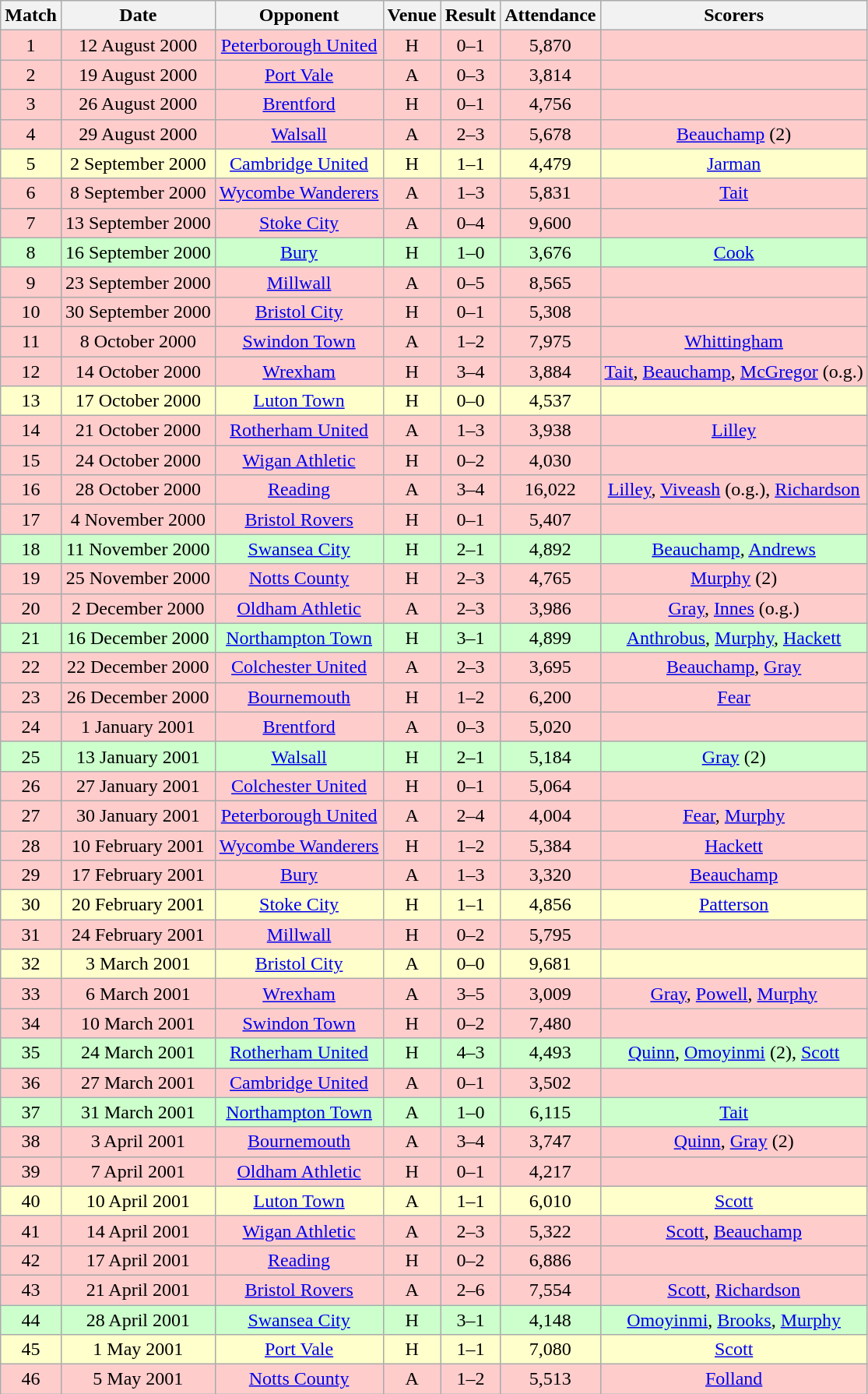<table class="wikitable" style="font-size:100%; text-align:center">
<tr>
<th>Match</th>
<th>Date</th>
<th>Opponent</th>
<th>Venue</th>
<th>Result</th>
<th>Attendance</th>
<th>Scorers</th>
</tr>
<tr style="background: #FFCCCC;">
<td>1</td>
<td>12 August 2000</td>
<td><a href='#'>Peterborough United</a></td>
<td>H</td>
<td>0–1</td>
<td>5,870</td>
<td></td>
</tr>
<tr style="background: #FFCCCC;">
<td>2</td>
<td>19 August 2000</td>
<td><a href='#'>Port Vale</a></td>
<td>A</td>
<td>0–3</td>
<td>3,814</td>
<td></td>
</tr>
<tr style="background: #FFCCCC;">
<td>3</td>
<td>26 August 2000</td>
<td><a href='#'>Brentford</a></td>
<td>H</td>
<td>0–1</td>
<td>4,756</td>
<td></td>
</tr>
<tr style="background: #FFCCCC;">
<td>4</td>
<td>29 August 2000</td>
<td><a href='#'>Walsall</a></td>
<td>A</td>
<td>2–3</td>
<td>5,678</td>
<td><a href='#'>Beauchamp</a> (2)</td>
</tr>
<tr style="background: #FFFFCC;">
<td>5</td>
<td>2 September 2000</td>
<td><a href='#'>Cambridge United</a></td>
<td>H</td>
<td>1–1</td>
<td>4,479</td>
<td><a href='#'>Jarman</a></td>
</tr>
<tr style="background: #FFCCCC;">
<td>6</td>
<td>8 September 2000</td>
<td><a href='#'>Wycombe Wanderers</a></td>
<td>A</td>
<td>1–3</td>
<td>5,831</td>
<td><a href='#'>Tait</a></td>
</tr>
<tr style="background: #FFCCCC;">
<td>7</td>
<td>13 September 2000</td>
<td><a href='#'>Stoke City</a></td>
<td>A</td>
<td>0–4</td>
<td>9,600</td>
<td></td>
</tr>
<tr style="background: #CCFFCC;">
<td>8</td>
<td>16 September 2000</td>
<td><a href='#'>Bury</a></td>
<td>H</td>
<td>1–0</td>
<td>3,676</td>
<td><a href='#'>Cook</a></td>
</tr>
<tr style="background: #FFCCCC;">
<td>9</td>
<td>23 September 2000</td>
<td><a href='#'>Millwall</a></td>
<td>A</td>
<td>0–5</td>
<td>8,565</td>
<td></td>
</tr>
<tr style="background: #FFCCCC;">
<td>10</td>
<td>30 September 2000</td>
<td><a href='#'>Bristol City</a></td>
<td>H</td>
<td>0–1</td>
<td>5,308</td>
<td></td>
</tr>
<tr style="background: #FFCCCC;">
<td>11</td>
<td>8 October 2000</td>
<td><a href='#'>Swindon Town</a></td>
<td>A</td>
<td>1–2</td>
<td>7,975</td>
<td><a href='#'>Whittingham</a></td>
</tr>
<tr style="background: #FFCCCC;">
<td>12</td>
<td>14 October 2000</td>
<td><a href='#'>Wrexham</a></td>
<td>H</td>
<td>3–4</td>
<td>3,884</td>
<td><a href='#'>Tait</a>, <a href='#'>Beauchamp</a>, <a href='#'>McGregor</a> (o.g.)</td>
</tr>
<tr style="background: #FFFFCC;">
<td>13</td>
<td>17 October 2000</td>
<td><a href='#'>Luton Town</a></td>
<td>H</td>
<td>0–0</td>
<td>4,537</td>
<td></td>
</tr>
<tr style="background: #FFCCCC;">
<td>14</td>
<td>21 October 2000</td>
<td><a href='#'>Rotherham United</a></td>
<td>A</td>
<td>1–3</td>
<td>3,938</td>
<td><a href='#'>Lilley</a></td>
</tr>
<tr style="background: #FFCCCC;">
<td>15</td>
<td>24 October 2000</td>
<td><a href='#'>Wigan Athletic</a></td>
<td>H</td>
<td>0–2</td>
<td>4,030</td>
<td></td>
</tr>
<tr style="background: #FFCCCC;">
<td>16</td>
<td>28 October 2000</td>
<td><a href='#'>Reading</a></td>
<td>A</td>
<td>3–4</td>
<td>16,022</td>
<td><a href='#'>Lilley</a>, <a href='#'>Viveash</a> (o.g.), <a href='#'>Richardson</a></td>
</tr>
<tr style="background: #FFCCCC;">
<td>17</td>
<td>4 November 2000</td>
<td><a href='#'>Bristol Rovers</a></td>
<td>H</td>
<td>0–1</td>
<td>5,407</td>
<td></td>
</tr>
<tr style="background: #CCFFCC;">
<td>18</td>
<td>11 November 2000</td>
<td><a href='#'>Swansea City</a></td>
<td>H</td>
<td>2–1</td>
<td>4,892</td>
<td><a href='#'>Beauchamp</a>, <a href='#'>Andrews</a></td>
</tr>
<tr style="background: #FFCCCC;">
<td>19</td>
<td>25 November 2000</td>
<td><a href='#'>Notts County</a></td>
<td>H</td>
<td>2–3</td>
<td>4,765</td>
<td><a href='#'>Murphy</a> (2)</td>
</tr>
<tr style="background: #FFCCCC;">
<td>20</td>
<td>2 December 2000</td>
<td><a href='#'>Oldham Athletic</a></td>
<td>A</td>
<td>2–3</td>
<td>3,986</td>
<td><a href='#'>Gray</a>, <a href='#'>Innes</a> (o.g.)</td>
</tr>
<tr style="background: #CCFFCC;">
<td>21</td>
<td>16 December 2000</td>
<td><a href='#'>Northampton Town</a></td>
<td>H</td>
<td>3–1</td>
<td>4,899</td>
<td><a href='#'>Anthrobus</a>, <a href='#'>Murphy</a>, <a href='#'>Hackett</a></td>
</tr>
<tr style="background: #FFCCCC;">
<td>22</td>
<td>22 December 2000</td>
<td><a href='#'>Colchester United</a></td>
<td>A</td>
<td>2–3</td>
<td>3,695</td>
<td><a href='#'>Beauchamp</a>, <a href='#'>Gray</a></td>
</tr>
<tr style="background: #FFCCCC;">
<td>23</td>
<td>26 December 2000</td>
<td><a href='#'>Bournemouth</a></td>
<td>H</td>
<td>1–2</td>
<td>6,200</td>
<td><a href='#'>Fear</a></td>
</tr>
<tr style="background: #FFCCCC;">
<td>24</td>
<td>1 January 2001</td>
<td><a href='#'>Brentford</a></td>
<td>A</td>
<td>0–3</td>
<td>5,020</td>
<td></td>
</tr>
<tr style="background: #CCFFCC;">
<td>25</td>
<td>13 January 2001</td>
<td><a href='#'>Walsall</a></td>
<td>H</td>
<td>2–1</td>
<td>5,184</td>
<td><a href='#'>Gray</a> (2)</td>
</tr>
<tr style="background: #FFCCCC;">
<td>26</td>
<td>27 January 2001</td>
<td><a href='#'>Colchester United</a></td>
<td>H</td>
<td>0–1</td>
<td>5,064</td>
<td></td>
</tr>
<tr style="background: #FFCCCC;">
<td>27</td>
<td>30 January 2001</td>
<td><a href='#'>Peterborough United</a></td>
<td>A</td>
<td>2–4</td>
<td>4,004</td>
<td><a href='#'>Fear</a>, <a href='#'>Murphy</a></td>
</tr>
<tr style="background: #FFCCCC;">
<td>28</td>
<td>10 February 2001</td>
<td><a href='#'>Wycombe Wanderers</a></td>
<td>H</td>
<td>1–2</td>
<td>5,384</td>
<td><a href='#'>Hackett</a></td>
</tr>
<tr style="background: #FFCCCC;">
<td>29</td>
<td>17 February 2001</td>
<td><a href='#'>Bury</a></td>
<td>A</td>
<td>1–3</td>
<td>3,320</td>
<td><a href='#'>Beauchamp</a></td>
</tr>
<tr style="background: #FFFFCC;">
<td>30</td>
<td>20 February 2001</td>
<td><a href='#'>Stoke City</a></td>
<td>H</td>
<td>1–1</td>
<td>4,856</td>
<td><a href='#'>Patterson</a></td>
</tr>
<tr style="background: #FFCCCC;">
<td>31</td>
<td>24 February 2001</td>
<td><a href='#'>Millwall</a></td>
<td>H</td>
<td>0–2</td>
<td>5,795</td>
<td></td>
</tr>
<tr style="background: #FFFFCC;">
<td>32</td>
<td>3 March 2001</td>
<td><a href='#'>Bristol City</a></td>
<td>A</td>
<td>0–0</td>
<td>9,681</td>
<td></td>
</tr>
<tr style="background: #FFCCCC;">
<td>33</td>
<td>6 March 2001</td>
<td><a href='#'>Wrexham</a></td>
<td>A</td>
<td>3–5</td>
<td>3,009</td>
<td><a href='#'>Gray</a>, <a href='#'>Powell</a>, <a href='#'>Murphy</a></td>
</tr>
<tr style="background: #FFCCCC;">
<td>34</td>
<td>10 March 2001</td>
<td><a href='#'>Swindon Town</a></td>
<td>H</td>
<td>0–2</td>
<td>7,480</td>
<td></td>
</tr>
<tr style="background: #CCFFCC;">
<td>35</td>
<td>24 March 2001</td>
<td><a href='#'>Rotherham United</a></td>
<td>H</td>
<td>4–3</td>
<td>4,493</td>
<td><a href='#'>Quinn</a>, <a href='#'>Omoyinmi</a> (2), <a href='#'>Scott</a></td>
</tr>
<tr style="background: #FFCCCC;">
<td>36</td>
<td>27 March 2001</td>
<td><a href='#'>Cambridge United</a></td>
<td>A</td>
<td>0–1</td>
<td>3,502</td>
<td></td>
</tr>
<tr style="background: #CCFFCC;">
<td>37</td>
<td>31 March 2001</td>
<td><a href='#'>Northampton Town</a></td>
<td>A</td>
<td>1–0</td>
<td>6,115</td>
<td><a href='#'>Tait</a></td>
</tr>
<tr style="background: #FFCCCC;">
<td>38</td>
<td>3 April 2001</td>
<td><a href='#'>Bournemouth</a></td>
<td>A</td>
<td>3–4</td>
<td>3,747</td>
<td><a href='#'>Quinn</a>, <a href='#'>Gray</a> (2)</td>
</tr>
<tr style="background: #FFCCCC;">
<td>39</td>
<td>7 April 2001</td>
<td><a href='#'>Oldham Athletic</a></td>
<td>H</td>
<td>0–1</td>
<td>4,217</td>
<td></td>
</tr>
<tr style="background: #FFFFCC;">
<td>40</td>
<td>10 April 2001</td>
<td><a href='#'>Luton Town</a></td>
<td>A</td>
<td>1–1</td>
<td>6,010</td>
<td><a href='#'>Scott</a></td>
</tr>
<tr style="background: #FFCCCC;">
<td>41</td>
<td>14 April 2001</td>
<td><a href='#'>Wigan Athletic</a></td>
<td>A</td>
<td>2–3</td>
<td>5,322</td>
<td><a href='#'>Scott</a>, <a href='#'>Beauchamp</a></td>
</tr>
<tr style="background: #FFCCCC;">
<td>42</td>
<td>17 April 2001</td>
<td><a href='#'>Reading</a></td>
<td>H</td>
<td>0–2</td>
<td>6,886</td>
<td></td>
</tr>
<tr style="background: #FFCCCC;">
<td>43</td>
<td>21 April 2001</td>
<td><a href='#'>Bristol Rovers</a></td>
<td>A</td>
<td>2–6</td>
<td>7,554</td>
<td><a href='#'>Scott</a>, <a href='#'>Richardson</a></td>
</tr>
<tr style="background: #CCFFCC;">
<td>44</td>
<td>28 April 2001</td>
<td><a href='#'>Swansea City</a></td>
<td>H</td>
<td>3–1</td>
<td>4,148</td>
<td><a href='#'>Omoyinmi</a>, <a href='#'>Brooks</a>, <a href='#'>Murphy</a></td>
</tr>
<tr style="background: #FFFFCC;">
<td>45</td>
<td>1 May 2001</td>
<td><a href='#'>Port Vale</a></td>
<td>H</td>
<td>1–1</td>
<td>7,080</td>
<td><a href='#'>Scott</a></td>
</tr>
<tr style="background: #FFCCCC;">
<td>46</td>
<td>5 May 2001</td>
<td><a href='#'>Notts County</a></td>
<td>A</td>
<td>1–2</td>
<td>5,513</td>
<td><a href='#'>Folland</a></td>
</tr>
</table>
